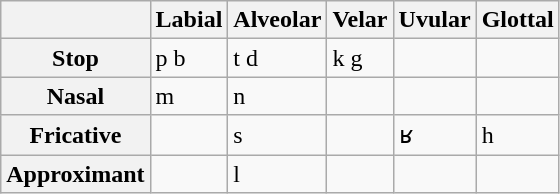<table class="wikitable">
<tr>
<th></th>
<th>Labial</th>
<th>Alveolar</th>
<th>Velar</th>
<th>Uvular</th>
<th>Glottal</th>
</tr>
<tr>
<th>Stop</th>
<td>p b</td>
<td>t d</td>
<td>k g</td>
<td></td>
<td></td>
</tr>
<tr>
<th>Nasal</th>
<td>m</td>
<td>n</td>
<td></td>
<td></td>
<td></td>
</tr>
<tr>
<th>Fricative</th>
<td></td>
<td>s <sh></td>
<td></td>
<td>ʁ</td>
<td>h</td>
</tr>
<tr>
<th>Approximant</th>
<td></td>
<td>l</td>
<td></td>
<td></td>
<td></td>
</tr>
</table>
